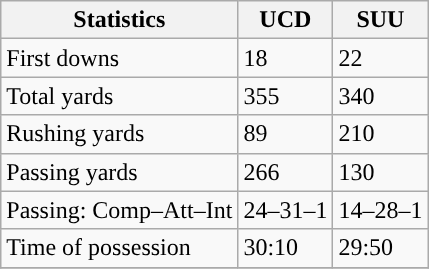<table class="wikitable" style="float: left;">
<tr>
<th>Statistics</th>
<th>UCD</th>
<th>SUU</th>
</tr>
<tr>
<td>First downs</td>
<td>18</td>
<td>22</td>
</tr>
<tr>
<td>Total yards</td>
<td>355</td>
<td>340</td>
</tr>
<tr>
<td>Rushing yards</td>
<td>89</td>
<td>210</td>
</tr>
<tr>
<td>Passing yards</td>
<td>266</td>
<td>130</td>
</tr>
<tr>
<td>Passing: Comp–Att–Int</td>
<td>24–31–1</td>
<td>14–28–1</td>
</tr>
<tr>
<td>Time of possession</td>
<td>30:10</td>
<td>29:50</td>
</tr>
<tr>
</tr>
</table>
